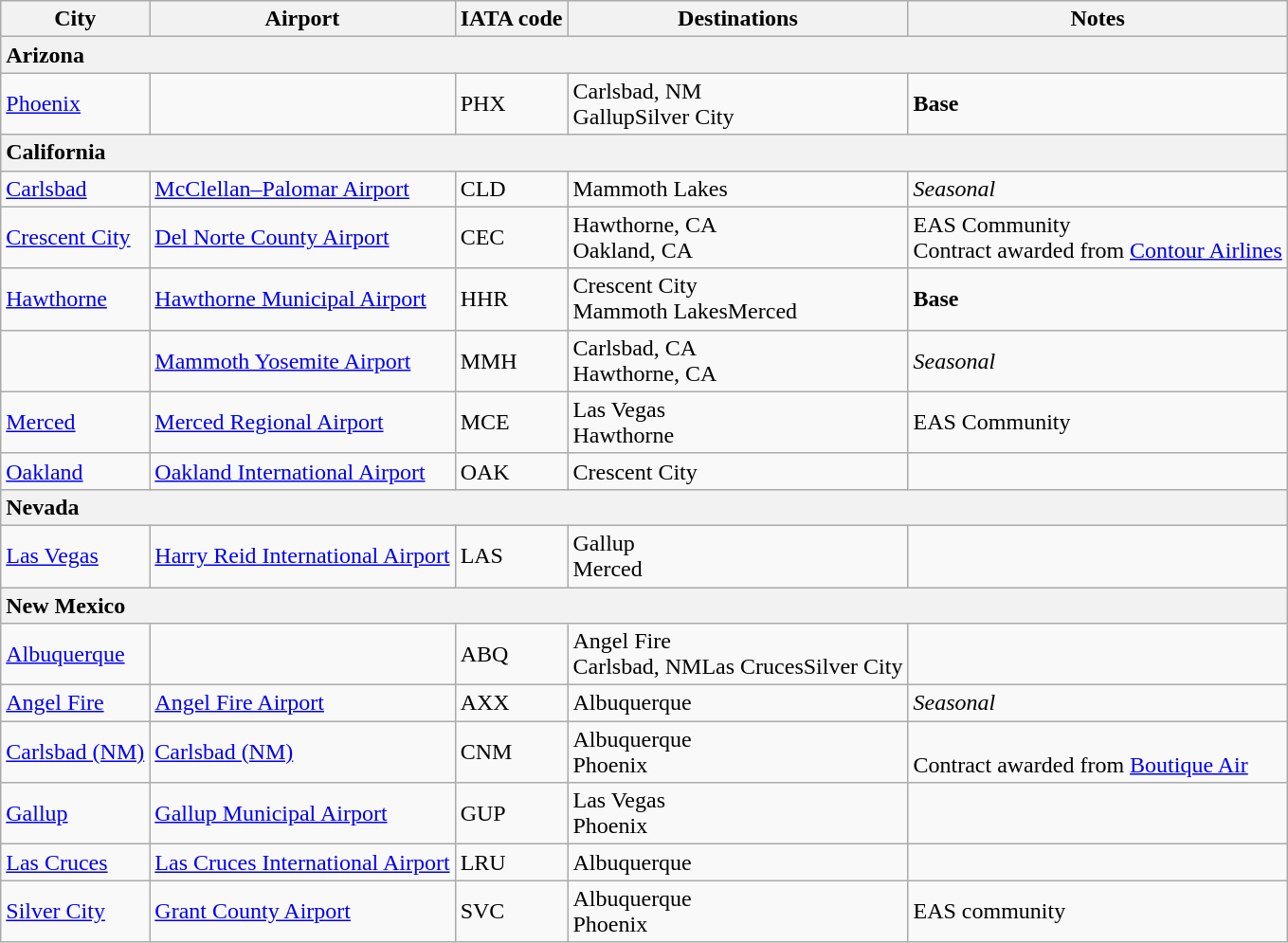<table class="wikitable">
<tr>
<th>City</th>
<th>Airport</th>
<th>IATA code</th>
<th>Destinations</th>
<th>Notes</th>
</tr>
<tr>
<th colspan="5" style="text-align: left;">Arizona</th>
</tr>
<tr>
<td><a href='#'>Phoenix</a></td>
<td></td>
<td>PHX</td>
<td>Carlsbad, NM<br>GallupSilver City</td>
<td><strong>Base</strong></td>
</tr>
<tr>
<th colspan="5" style="text-align: left;">California</th>
</tr>
<tr>
<td><a href='#'>Carlsbad</a></td>
<td><a href='#'>McClellan–Palomar Airport</a></td>
<td>CLD</td>
<td>Mammoth Lakes</td>
<td><em>Seasonal</em></td>
</tr>
<tr>
<td><a href='#'>Crescent City</a></td>
<td><a href='#'>Del Norte County Airport</a></td>
<td>CEC</td>
<td>Hawthorne, CA<br>Oakland, CA</td>
<td>EAS Community<br>Contract awarded from <a href='#'>Contour Airlines</a></td>
</tr>
<tr>
<td><a href='#'>Hawthorne</a></td>
<td><a href='#'>Hawthorne Municipal Airport</a></td>
<td>HHR</td>
<td>Crescent City<br>Mammoth LakesMerced</td>
<td><strong>Base</strong></td>
</tr>
<tr>
<td></td>
<td><a href='#'>Mammoth Yosemite Airport</a></td>
<td>MMH</td>
<td>Carlsbad, CA<br>Hawthorne, CA</td>
<td><em>Seasonal</em></td>
</tr>
<tr>
<td><a href='#'>Merced</a></td>
<td><a href='#'>Merced Regional Airport</a></td>
<td>MCE</td>
<td>Las Vegas<br>Hawthorne</td>
<td>EAS Community</td>
</tr>
<tr>
<td><a href='#'>Oakland</a></td>
<td><a href='#'>Oakland International Airport</a></td>
<td>OAK</td>
<td>Crescent City</td>
<td></td>
</tr>
<tr>
<th colspan="5" style="text-align: left;">Nevada</th>
</tr>
<tr>
<td><a href='#'>Las Vegas</a></td>
<td><a href='#'>Harry Reid International Airport</a></td>
<td>LAS</td>
<td>Gallup<br>Merced</td>
<td></td>
</tr>
<tr>
<th colspan="5" style="text-align: left;">New Mexico</th>
</tr>
<tr>
<td><a href='#'>Albuquerque</a></td>
<td></td>
<td>ABQ</td>
<td>Angel Fire<br>Carlsbad, NMLas CrucesSilver City</td>
<td></td>
</tr>
<tr>
<td><a href='#'>Angel Fire</a></td>
<td><a href='#'>Angel Fire Airport</a></td>
<td>AXX</td>
<td>Albuquerque</td>
<td><em>Seasonal</em></td>
</tr>
<tr>
<td><a href='#'>Carlsbad (NM)</a></td>
<td {{nowrap><a href='#'>Carlsbad (NM)</a></td>
<td>CNM</td>
<td>Albuquerque<br>Phoenix</td>
<td><br>Contract awarded from <a href='#'>Boutique Air</a></td>
</tr>
<tr>
<td><a href='#'>Gallup</a></td>
<td><a href='#'>Gallup Municipal Airport</a></td>
<td>GUP</td>
<td>Las Vegas<br>Phoenix</td>
<td></td>
</tr>
<tr>
<td><a href='#'>Las Cruces</a></td>
<td><a href='#'>Las Cruces International Airport</a></td>
<td>LRU</td>
<td>Albuquerque</td>
<td></td>
</tr>
<tr>
<td><a href='#'>Silver City</a></td>
<td><a href='#'>Grant County Airport</a></td>
<td>SVC</td>
<td>Albuquerque<br>Phoenix</td>
<td>EAS community</td>
</tr>
</table>
